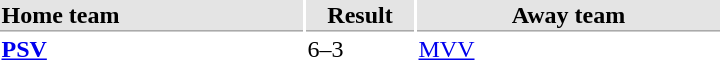<table>
<tr bgcolor="#E4E4E4">
<th style="border-bottom:1px solid #AAAAAA" width="200" align="left">Home team</th>
<th style="border-bottom:1px solid #AAAAAA" width="70" align="center">Result</th>
<th style="border-bottom:1px solid #AAAAAA" width="200">Away team</th>
</tr>
<tr>
<td><strong><a href='#'>PSV</a></strong></td>
<td>6–3</td>
<td><a href='#'>MVV</a></td>
</tr>
</table>
